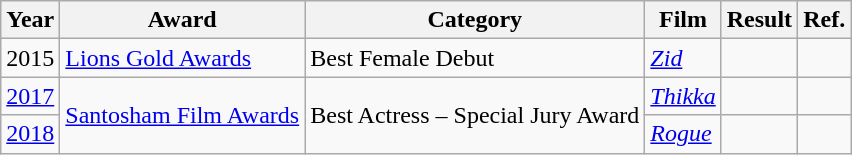<table class="wikitable">
<tr>
<th>Year</th>
<th>Award</th>
<th>Category</th>
<th>Film</th>
<th>Result</th>
<th>Ref.</th>
</tr>
<tr>
<td>2015</td>
<td><a href='#'>Lions Gold Awards</a></td>
<td>Best Female Debut</td>
<td><em><a href='#'>Zid</a></em></td>
<td></td>
<td></td>
</tr>
<tr>
<td><a href='#'>2017</a></td>
<td rowspan="2"><a href='#'>Santosham Film Awards</a></td>
<td rowspan="2">Best Actress – Special Jury Award</td>
<td><em><a href='#'>Thikka</a></em></td>
<td></td>
<td></td>
</tr>
<tr>
<td><a href='#'>2018</a></td>
<td><em><a href='#'>Rogue</a></em></td>
<td></td>
<td></td>
</tr>
</table>
